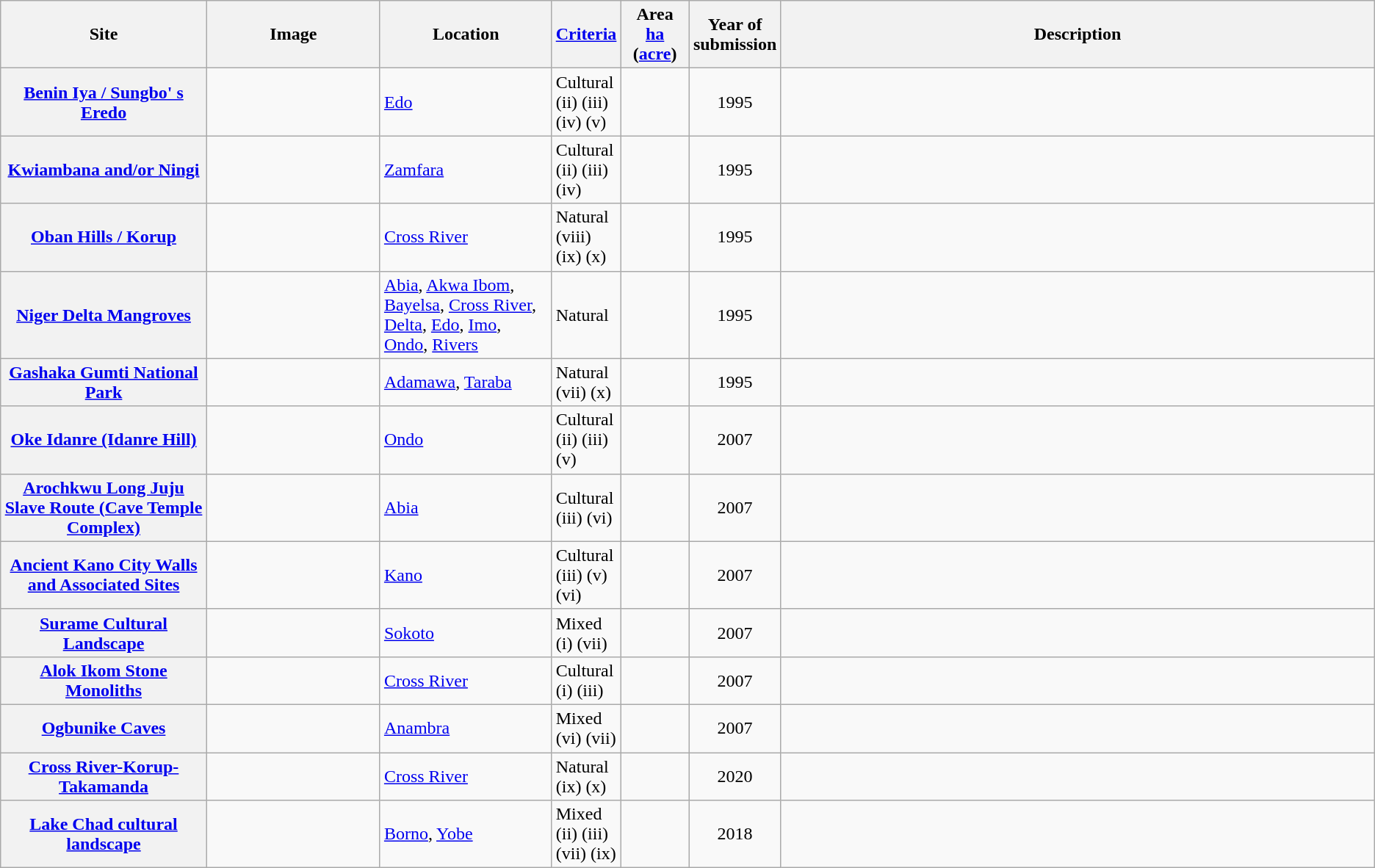<table class="wikitable sortable">
<tr>
<th scope="col" style="width:15%;">Site</th>
<th scope="col" class="unsortable" style="width:150px;">Image</th>
<th scope="col" style="width:12.5%;">Location</th>
<th scope="row" style="width:5%;"><a href='#'>Criteria</a></th>
<th scope="col" style="width:5%;">Area<br><a href='#'>ha</a> (<a href='#'>acre</a>)<br></th>
<th scope="col" style="width:5%;">Year of submission</th>
<th scope="col" class="unsortable">Description</th>
</tr>
<tr>
<th scope="row"><a href='#'>Benin Iya / Sungbo' s Eredo</a></th>
<td></td>
<td><a href='#'>Edo</a> <small></small></td>
<td>Cultural (ii) (iii) (iv) (v)</td>
<td></td>
<td align="center">1995</td>
<td></td>
</tr>
<tr>
<th scope="row"><a href='#'>Kwiambana and/or Ningi</a></th>
<td></td>
<td><a href='#'>Zamfara</a> <small></small></td>
<td>Cultural (ii) (iii) (iv)</td>
<td></td>
<td align="center">1995</td>
<td></td>
</tr>
<tr>
<th scope="row"><a href='#'>Oban Hills / Korup</a></th>
<td></td>
<td><a href='#'>Cross River</a> <small></small></td>
<td>Natural (viii) (ix) (x)</td>
<td></td>
<td align="center">1995</td>
<td></td>
</tr>
<tr>
<th scope="row"><a href='#'>Niger Delta Mangroves</a></th>
<td></td>
<td><a href='#'>Abia</a>, <a href='#'>Akwa Ibom</a>, <a href='#'>Bayelsa</a>, <a href='#'>Cross River</a>, <a href='#'>Delta</a>, <a href='#'>Edo</a>, <a href='#'>Imo</a>, <a href='#'>Ondo</a>, <a href='#'>Rivers</a> <small></small></td>
<td>Natural</td>
<td></td>
<td align="center">1995</td>
<td></td>
</tr>
<tr>
<th scope="row"><a href='#'>Gashaka Gumti National Park</a></th>
<td></td>
<td><a href='#'>Adamawa</a>, <a href='#'>Taraba</a><small></small></td>
<td>Natural (vii) (x)</td>
<td></td>
<td align="center">1995</td>
<td></td>
</tr>
<tr>
<th scope="row"><a href='#'>Oke Idanre (Idanre Hill)</a></th>
<td></td>
<td><a href='#'>Ondo</a>  <small></small></td>
<td>Cultural (ii) (iii) (v)</td>
<td></td>
<td align="center">2007</td>
<td></td>
</tr>
<tr>
<th scope="row"><a href='#'>Arochkwu Long Juju Slave Route (Cave Temple Complex)</a></th>
<td></td>
<td><a href='#'>Abia</a>  <small></small></td>
<td>Cultural (iii) (vi)</td>
<td></td>
<td align="center">2007</td>
<td></td>
</tr>
<tr>
<th scope="row"><a href='#'>Ancient Kano City Walls and Associated Sites</a></th>
<td></td>
<td><a href='#'>Kano</a>  <small></small></td>
<td>Cultural (iii) (v) (vi)</td>
<td></td>
<td align="center">2007</td>
<td></td>
</tr>
<tr>
<th scope="row"><a href='#'>Surame Cultural Landscape</a></th>
<td></td>
<td><a href='#'>Sokoto</a>  <small></small></td>
<td>Mixed (i) (vii)</td>
<td></td>
<td align="center">2007</td>
<td></td>
</tr>
<tr>
<th scope="row"><a href='#'>Alok Ikom Stone Monoliths</a></th>
<td></td>
<td><a href='#'>Cross River</a>  <small></small></td>
<td>Cultural (i) (iii)</td>
<td></td>
<td align="center">2007</td>
<td></td>
</tr>
<tr>
<th scope="row"><a href='#'>Ogbunike Caves</a></th>
<td></td>
<td><a href='#'>Anambra</a>  <small></small></td>
<td>Mixed (vi) (vii)</td>
<td></td>
<td align="center">2007</td>
<td></td>
</tr>
<tr>
<th scope="row"><a href='#'>Cross River-Korup-Takamanda</a></th>
<td></td>
<td><a href='#'>Cross River</a> <small></small></td>
<td>Natural (ix) (x)</td>
<td></td>
<td align="center">2020</td>
<td></td>
</tr>
<tr>
<th scope="row"><a href='#'>Lake Chad cultural landscape</a></th>
<td></td>
<td><a href='#'>Borno</a>, <a href='#'>Yobe</a> <small></small></td>
<td>Mixed (ii) (iii) (vii) (ix)</td>
<td></td>
<td align="center">2018</td>
<td></td>
</tr>
</table>
